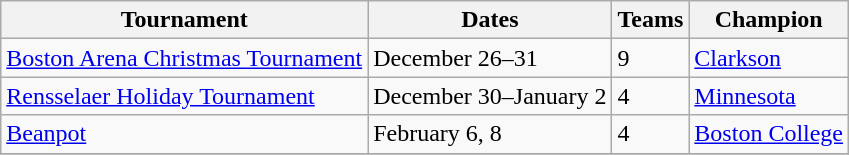<table class="wikitable">
<tr>
<th>Tournament</th>
<th>Dates</th>
<th>Teams</th>
<th>Champion</th>
</tr>
<tr>
<td><a href='#'>Boston Arena Christmas Tournament</a></td>
<td>December 26–31</td>
<td>9</td>
<td><a href='#'>Clarkson</a></td>
</tr>
<tr>
<td><a href='#'>Rensselaer Holiday Tournament</a></td>
<td>December 30–January 2</td>
<td>4</td>
<td><a href='#'>Minnesota</a></td>
</tr>
<tr>
<td><a href='#'>Beanpot</a></td>
<td>February 6, 8</td>
<td>4</td>
<td><a href='#'>Boston College</a></td>
</tr>
<tr>
</tr>
</table>
